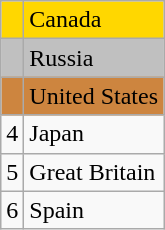<table class="wikitable">
<tr style="background:gold;">
<td align=center></td>
<td> Canada</td>
</tr>
<tr style="background:silver;">
<td align=center></td>
<td> Russia</td>
</tr>
<tr style="background:peru;">
<td align=center></td>
<td> United States</td>
</tr>
<tr>
<td align=center>4</td>
<td> Japan</td>
</tr>
<tr>
<td align=center>5</td>
<td> Great Britain</td>
</tr>
<tr>
<td align=center>6</td>
<td> Spain</td>
</tr>
</table>
